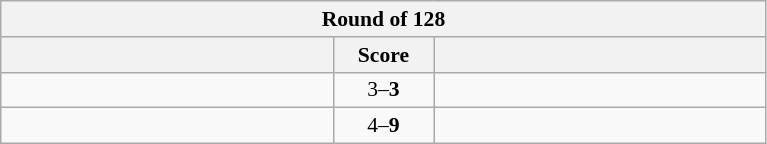<table class="wikitable" style="text-align: center; font-size:90% ">
<tr>
<th colspan=4>Round of 128</th>
</tr>
<tr>
<th width=215></th>
<th width=60>Score</th>
<th width=215></th>
</tr>
<tr>
<td align=left></td>
<td>3–<strong>3</strong></td>
<td align=left><strong></strong></td>
</tr>
<tr>
<td align=left></td>
<td>4–<strong>9</strong></td>
<td align=left><strong></strong></td>
</tr>
</table>
